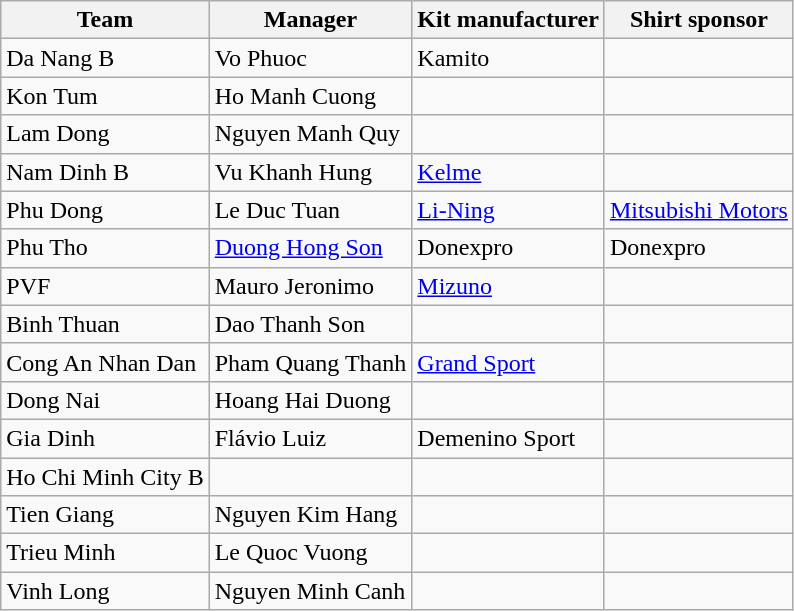<table class="wikitable sortable" style="text-align:left;">
<tr>
<th>Team</th>
<th>Manager</th>
<th>Kit manufacturer</th>
<th>Shirt sponsor</th>
</tr>
<tr>
<td>Da Nang B</td>
<td>Vo Phuoc</td>
<td>Kamito</td>
<td></td>
</tr>
<tr>
<td>Kon Tum</td>
<td>Ho Manh Cuong</td>
<td></td>
</tr>
<tr>
<td>Lam Dong</td>
<td>Nguyen Manh Quy</td>
<td></td>
<td></td>
</tr>
<tr>
<td>Nam Dinh B</td>
<td>Vu Khanh Hung</td>
<td><a href='#'>Kelme</a></td>
<td></td>
</tr>
<tr>
<td>Phu Dong</td>
<td>Le Duc Tuan</td>
<td><a href='#'>Li-Ning</a></td>
<td><a href='#'>Mitsubishi Motors</a></td>
</tr>
<tr>
<td>Phu Tho</td>
<td><a href='#'>Duong Hong Son</a></td>
<td>Donexpro</td>
<td>Donexpro</td>
</tr>
<tr>
<td>PVF</td>
<td>Mauro Jeronimo</td>
<td><a href='#'>Mizuno</a></td>
<td></td>
</tr>
<tr>
<td>Binh Thuan</td>
<td>Dao Thanh Son</td>
<td></td>
<td></td>
</tr>
<tr>
<td>Cong An Nhan Dan</td>
<td>Pham Quang Thanh</td>
<td><a href='#'>Grand Sport</a></td>
<td></td>
</tr>
<tr>
<td>Dong Nai</td>
<td>Hoang Hai Duong</td>
<td></td>
<td></td>
</tr>
<tr>
<td>Gia Dinh</td>
<td>Flávio Luiz</td>
<td>Demenino Sport</td>
<td></td>
</tr>
<tr>
<td>Ho Chi Minh City B</td>
<td></td>
<td></td>
<td></td>
</tr>
<tr>
<td>Tien Giang</td>
<td>Nguyen Kim Hang</td>
<td></td>
<td></td>
</tr>
<tr>
<td>Trieu Minh</td>
<td>Le Quoc Vuong</td>
<td></td>
<td></td>
</tr>
<tr>
<td>Vinh Long</td>
<td>Nguyen Minh Canh</td>
<td></td>
<td></td>
</tr>
</table>
